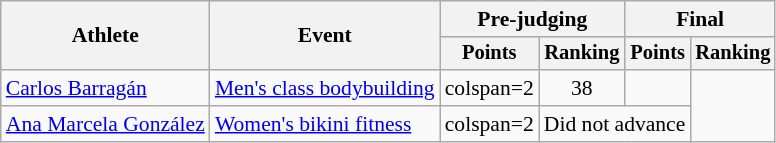<table class=wikitable style="font-size:90%">
<tr>
<th rowspan="2">Athlete</th>
<th rowspan="2">Event</th>
<th colspan="2">Pre-judging</th>
<th colspan="2">Final</th>
</tr>
<tr style="font-size:95%">
<th>Points</th>
<th>Ranking</th>
<th>Points</th>
<th>Ranking</th>
</tr>
<tr align=center>
<td align=left><a href='#'>Carlos Barragán</a></td>
<td align=left><a href='#'>Men's class bodybuilding</a></td>
<td>colspan=2 </td>
<td>38</td>
<td></td>
</tr>
<tr align=center>
<td align=left><a href='#'>Ana Marcela González</a></td>
<td align=left><a href='#'>Women's bikini fitness</a></td>
<td>colspan=2 </td>
<td colspan=2>Did not advance</td>
</tr>
</table>
